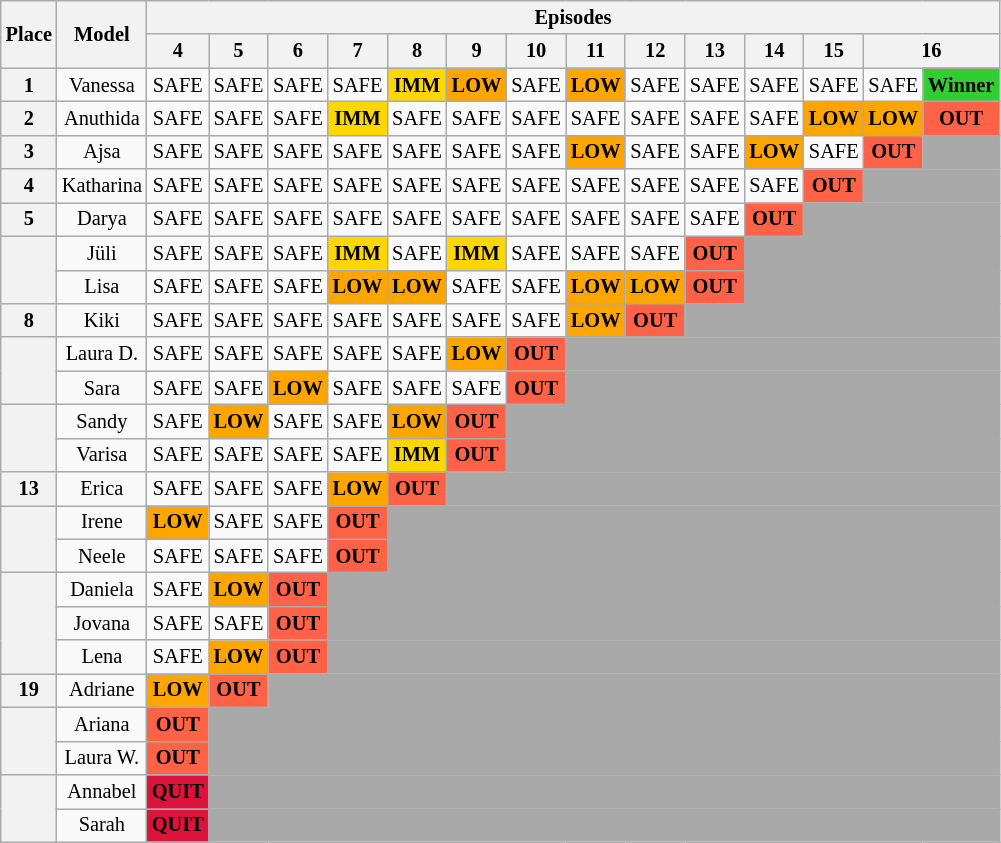<table class="wikitable" style="width:50%; text-align:center; font-size:85%;">
<tr>
<th rowspan="2">Place</th>
<th rowspan="2">Model</th>
<th colspan="15">Episodes</th>
</tr>
<tr>
<th>4</th>
<th>5</th>
<th>6</th>
<th>7</th>
<th>8</th>
<th>9</th>
<th>10</th>
<th>11</th>
<th>12</th>
<th>13</th>
<th>14</th>
<th>15</th>
<th colspan="2">16</th>
</tr>
<tr>
<th>1</th>
<td>Vanessa</td>
<td>SAFE</td>
<td>SAFE</td>
<td>SAFE</td>
<td>SAFE</td>
<td style="background:gold;"><strong>IMM</strong></td>
<td style="background:orange;"><strong>LOW</strong></td>
<td>SAFE</td>
<td style="background:orange;"><strong>LOW</strong></td>
<td>SAFE</td>
<td>SAFE</td>
<td>SAFE</td>
<td>SAFE</td>
<td>SAFE</td>
<td style="background:limegreen;"><strong>Winner</strong></td>
</tr>
<tr>
<th>2</th>
<td>Anuthida</td>
<td>SAFE</td>
<td>SAFE</td>
<td>SAFE</td>
<td style="background:gold;"><strong>IMM</strong></td>
<td>SAFE</td>
<td>SAFE</td>
<td>SAFE</td>
<td>SAFE</td>
<td>SAFE</td>
<td>SAFE</td>
<td>SAFE</td>
<td style="background:orange;"><strong>LOW</strong></td>
<td style="background:orange;"><strong>LOW</strong></td>
<td style="background:tomato;"><strong>OUT</strong></td>
</tr>
<tr>
<th>3</th>
<td>Ajsa</td>
<td>SAFE</td>
<td>SAFE</td>
<td>SAFE</td>
<td>SAFE</td>
<td>SAFE</td>
<td>SAFE</td>
<td>SAFE</td>
<td style="background:orange;"><strong>LOW</strong></td>
<td>SAFE</td>
<td>SAFE</td>
<td style="background:orange;"><strong>LOW</strong></td>
<td>SAFE</td>
<td style="background:tomato;"><strong>OUT</strong></td>
<td style="background:darkgrey;" colspan="12"></td>
</tr>
<tr>
<th>4</th>
<td>Katharina</td>
<td>SAFE</td>
<td>SAFE</td>
<td>SAFE</td>
<td>SAFE</td>
<td>SAFE</td>
<td>SAFE</td>
<td>SAFE</td>
<td>SAFE</td>
<td>SAFE</td>
<td>SAFE</td>
<td>SAFE</td>
<td style="background:tomato;"><strong>OUT</strong></td>
<td style="background:darkgrey;" colspan="12"></td>
</tr>
<tr>
<th>5</th>
<td>Darya</td>
<td>SAFE</td>
<td>SAFE</td>
<td>SAFE</td>
<td>SAFE</td>
<td>SAFE</td>
<td>SAFE</td>
<td>SAFE</td>
<td>SAFE</td>
<td>SAFE</td>
<td>SAFE</td>
<td style="background:tomato;"><strong>OUT</strong></td>
<td style="background:darkgrey;" colspan="12"></td>
</tr>
<tr>
<th rowspan="2"></th>
<td>Jüli</td>
<td>SAFE</td>
<td>SAFE</td>
<td>SAFE</td>
<td style="background:gold;"><strong>IMM</strong></td>
<td>SAFE</td>
<td style="background:gold;"><strong>IMM</strong></td>
<td>SAFE</td>
<td>SAFE</td>
<td>SAFE</td>
<td style="background:tomato;"><strong>OUT</strong></td>
<td style="background:darkgrey;" colspan="12"></td>
</tr>
<tr>
<td>Lisa</td>
<td>SAFE</td>
<td>SAFE</td>
<td>SAFE</td>
<td style="background:orange;"><strong>LOW</strong></td>
<td style="background:orange;"><strong>LOW</strong></td>
<td>SAFE</td>
<td>SAFE</td>
<td style="background:orange;"><strong>LOW</strong></td>
<td style="background:orange;"><strong>LOW</strong></td>
<td style="background:tomato;"><strong>OUT</strong></td>
<td style="background:darkgrey;" colspan="12"></td>
</tr>
<tr>
<th>8</th>
<td>Kiki</td>
<td>SAFE</td>
<td>SAFE</td>
<td>SAFE</td>
<td>SAFE</td>
<td>SAFE</td>
<td>SAFE</td>
<td>SAFE</td>
<td style="background:orange;"><strong>LOW</strong></td>
<td style="background:tomato;"><strong>OUT</strong></td>
<td style="background:darkgrey;" colspan="12"></td>
</tr>
<tr>
<th rowspan="2"></th>
<td>Laura D.</td>
<td>SAFE</td>
<td>SAFE</td>
<td>SAFE</td>
<td>SAFE</td>
<td>SAFE</td>
<td style="background:orange;"><strong>LOW</strong></td>
<td style="background:tomato;"><strong>OUT</strong></td>
<td style="background:darkgrey;" colspan="12"></td>
</tr>
<tr>
<td>Sara</td>
<td>SAFE</td>
<td>SAFE</td>
<td style="background:orange;"><strong>LOW</strong></td>
<td>SAFE</td>
<td>SAFE</td>
<td>SAFE</td>
<td style="background:tomato;"><strong>OUT</strong></td>
<td style="background:darkgrey;" colspan="12"></td>
</tr>
<tr>
<th rowspan="2"></th>
<td>Sandy</td>
<td>SAFE</td>
<td style="background:orange;"><strong>LOW</strong></td>
<td>SAFE</td>
<td>SAFE</td>
<td style="background:orange;"><strong>LOW</strong></td>
<td style="background:tomato;"><strong>OUT</strong></td>
<td style="background:darkgrey;" colspan="12"></td>
</tr>
<tr>
<td>Varisa</td>
<td>SAFE</td>
<td>SAFE</td>
<td>SAFE</td>
<td>SAFE</td>
<td style="background:gold;"><strong>IMM</strong></td>
<td style="background:tomato;"><strong>OUT</strong></td>
<td style="background:darkgrey;" colspan="12"></td>
</tr>
<tr>
<th>13</th>
<td>Erica</td>
<td>SAFE</td>
<td>SAFE</td>
<td>SAFE</td>
<td style="background:orange;"><strong>LOW</strong></td>
<td style="background:tomato;"><strong>OUT</strong></td>
<td style="background:darkgrey;" colspan="12"></td>
</tr>
<tr>
<th rowspan="2"></th>
<td>Irene</td>
<td style="background:orange;"><strong>LOW</strong></td>
<td>SAFE</td>
<td>SAFE</td>
<td style="background:tomato;"><strong>OUT</strong></td>
<td style="background:darkgrey;" colspan="12"></td>
</tr>
<tr>
<td>Neele</td>
<td>SAFE</td>
<td>SAFE</td>
<td>SAFE</td>
<td style="background:tomato;"><strong>OUT</strong></td>
<td style="background:darkgrey;" colspan="12"></td>
</tr>
<tr>
<th rowspan="3"></th>
<td>Daniela</td>
<td>SAFE</td>
<td style="background:orange;"><strong>LOW</strong></td>
<td style="background:tomato;"><strong>OUT</strong></td>
<td style="background:darkgrey;" colspan="12"></td>
</tr>
<tr>
<td>Jovana</td>
<td>SAFE</td>
<td>SAFE</td>
<td style="background:tomato;"><strong>OUT</strong></td>
<td style="background:darkgrey;" colspan="12"></td>
</tr>
<tr>
<td>Lena</td>
<td>SAFE</td>
<td style="background:orange;"><strong>LOW</strong></td>
<td style="background:tomato;"><strong>OUT</strong></td>
<td style="background:darkgrey;" colspan="12"></td>
</tr>
<tr>
<th>19</th>
<td>Adriane</td>
<td style="background:orange;"><strong>LOW</strong></td>
<td style="background:tomato;"><strong>OUT</strong></td>
<td style="background:darkgrey;" colspan="12"></td>
</tr>
<tr>
<th rowspan="2"></th>
<td>Ariana</td>
<td style="background:tomato;"><strong>OUT</strong></td>
<td style="background:darkgrey;" colspan="15"></td>
</tr>
<tr>
<td>Laura W.</td>
<td style="background:tomato;"><strong>OUT</strong></td>
<td style="background:darkgrey;" colspan="15"></td>
</tr>
<tr>
<th rowspan="2"></th>
<td>Annabel</td>
<td style="background:crimson;"><span><strong>QUIT</strong></span></td>
<td style="background:darkgrey;" colspan="15"></td>
</tr>
<tr>
<td>Sarah</td>
<td style="background:crimson;"><span><strong>QUIT</strong></span></td>
<td style="background:darkgrey;" colspan="15"></td>
</tr>
</table>
